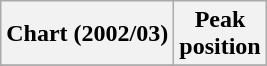<table class="wikitable sortable plainrowheaders" style="text-align:center">
<tr>
<th scope="col">Chart (2002/03)</th>
<th scope="col">Peak<br>position</th>
</tr>
<tr>
</tr>
</table>
